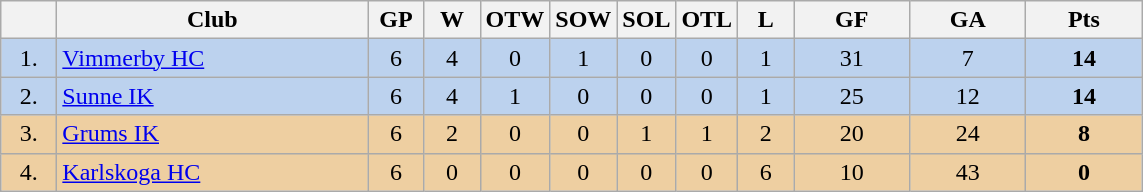<table class="wikitable">
<tr>
<th width="30"></th>
<th width="200">Club</th>
<th width="30">GP</th>
<th width="30">W</th>
<th width="30">OTW</th>
<th width="30">SOW</th>
<th width="30">SOL</th>
<th width="30">OTL</th>
<th width="30">L</th>
<th width="70">GF</th>
<th width="70">GA</th>
<th width="70">Pts</th>
</tr>
<tr bgcolor="#BCD2EE" align="center">
<td>1.</td>
<td align="left"><a href='#'>Vimmerby HC</a></td>
<td>6</td>
<td>4</td>
<td>0</td>
<td>1</td>
<td>0</td>
<td>0</td>
<td>1</td>
<td>31</td>
<td>7</td>
<td><strong>14</strong></td>
</tr>
<tr bgcolor="#BCD2EE" align="center">
<td>2.</td>
<td align="left"><a href='#'>Sunne IK</a></td>
<td>6</td>
<td>4</td>
<td>1</td>
<td>0</td>
<td>0</td>
<td>0</td>
<td>1</td>
<td>25</td>
<td>12</td>
<td><strong>14</strong></td>
</tr>
<tr bgcolor="#EECFA1" align="center">
<td>3.</td>
<td align="left"><a href='#'>Grums IK</a></td>
<td>6</td>
<td>2</td>
<td>0</td>
<td>0</td>
<td>1</td>
<td>1</td>
<td>2</td>
<td>20</td>
<td>24</td>
<td><strong>8</strong></td>
</tr>
<tr bgcolor="#EECFA1" align="center">
<td>4.</td>
<td align="left"><a href='#'>Karlskoga HC</a></td>
<td>6</td>
<td>0</td>
<td>0</td>
<td>0</td>
<td>0</td>
<td>0</td>
<td>6</td>
<td>10</td>
<td>43</td>
<td><strong>0</strong></td>
</tr>
</table>
